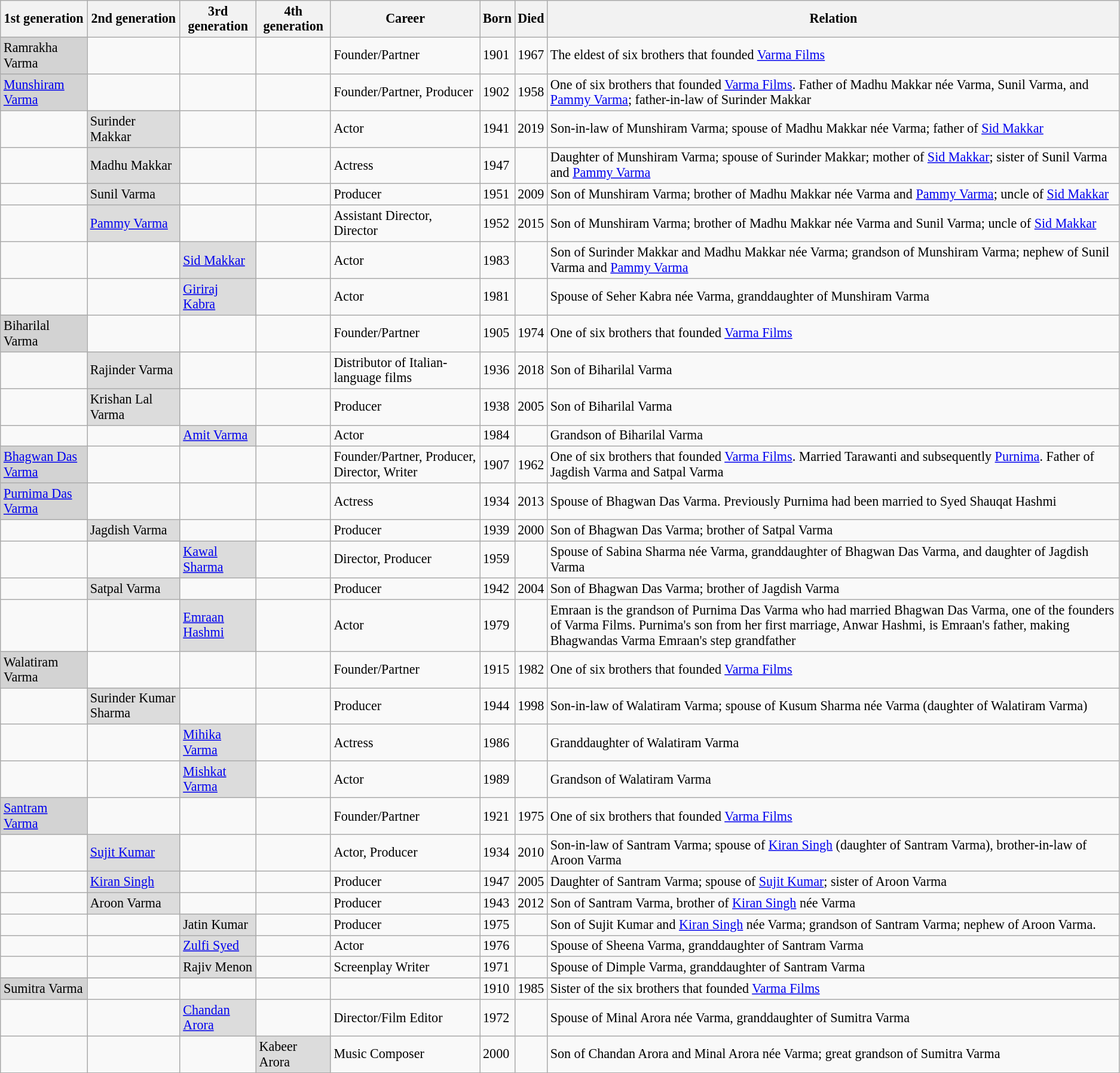<table class="wikitable sortable"  style="font-size:92%">
<tr>
<th>1st generation</th>
<th>2nd generation</th>
<th>3rd generation</th>
<th>4th generation</th>
<th>Career</th>
<th>Born</th>
<th>Died</th>
<th>Relation</th>
</tr>
<tr>
<td style="background: #D3D3D3;">Ramrakha Varma</td>
<td></td>
<td></td>
<td></td>
<td>Founder/Partner</td>
<td>1901</td>
<td>1967</td>
<td>The eldest of six brothers that founded <a href='#'>Varma Films</a></td>
</tr>
<tr>
<td style="background: #D3D3D3;"><a href='#'>Munshiram Varma</a></td>
<td></td>
<td></td>
<td></td>
<td>Founder/Partner, Producer</td>
<td>1902</td>
<td>1958</td>
<td>One of six brothers that founded <a href='#'>Varma Films</a>. Father of Madhu Makkar née Varma, Sunil Varma, and <a href='#'>Pammy Varma</a>; father-in-law of Surinder Makkar</td>
</tr>
<tr>
<td></td>
<td style="background: #DCDCDC;">Surinder Makkar</td>
<td></td>
<td></td>
<td>Actor</td>
<td>1941</td>
<td>2019</td>
<td>Son-in-law of Munshiram Varma; spouse of Madhu Makkar née Varma; father of <a href='#'>Sid Makkar</a></td>
</tr>
<tr>
<td></td>
<td style="background: #DCDCDC;">Madhu Makkar</td>
<td></td>
<td></td>
<td>Actress</td>
<td>1947</td>
<td></td>
<td>Daughter of Munshiram Varma; spouse of Surinder Makkar; mother of <a href='#'>Sid Makkar</a>; sister of Sunil Varma and <a href='#'>Pammy Varma</a></td>
</tr>
<tr>
<td></td>
<td style="background: #DCDCDC;">Sunil Varma</td>
<td></td>
<td></td>
<td>Producer</td>
<td>1951</td>
<td>2009</td>
<td>Son of Munshiram Varma; brother of Madhu Makkar née Varma and <a href='#'>Pammy Varma</a>; uncle of <a href='#'>Sid Makkar</a></td>
</tr>
<tr>
<td></td>
<td style="background: #DCDCDC;"><a href='#'>Pammy Varma</a></td>
<td></td>
<td></td>
<td>Assistant Director, Director</td>
<td>1952</td>
<td>2015</td>
<td>Son of Munshiram Varma; brother of Madhu Makkar née Varma and Sunil Varma; uncle of <a href='#'>Sid Makkar</a></td>
</tr>
<tr>
<td></td>
<td></td>
<td style="background: #DCDCDC;"><a href='#'>Sid Makkar</a></td>
<td></td>
<td>Actor</td>
<td>1983</td>
<td></td>
<td>Son of Surinder Makkar and Madhu Makkar née Varma; grandson of Munshiram Varma; nephew of Sunil Varma and <a href='#'>Pammy Varma</a></td>
</tr>
<tr>
<td></td>
<td></td>
<td style="background: #DCDCDC;"><a href='#'>Giriraj Kabra</a></td>
<td></td>
<td>Actor</td>
<td>1981</td>
<td></td>
<td>Spouse of Seher Kabra née Varma, granddaughter of Munshiram Varma</td>
</tr>
<tr>
<td style="background: #D3D3D3;">Biharilal Varma</td>
<td></td>
<td></td>
<td></td>
<td>Founder/Partner</td>
<td>1905</td>
<td>1974</td>
<td>One of six brothers that founded <a href='#'>Varma Films</a></td>
</tr>
<tr>
<td></td>
<td style="background: #DCDCDC;">Rajinder Varma</td>
<td></td>
<td></td>
<td>Distributor of Italian-language films</td>
<td>1936</td>
<td>2018</td>
<td>Son of Biharilal Varma</td>
</tr>
<tr>
<td></td>
<td style="background: #DCDCDC;">Krishan Lal Varma</td>
<td></td>
<td></td>
<td>Producer</td>
<td>1938</td>
<td>2005</td>
<td>Son of Biharilal Varma</td>
</tr>
<tr>
<td></td>
<td></td>
<td style="background: #DCDCDC;"><a href='#'>Amit Varma</a></td>
<td></td>
<td>Actor</td>
<td>1984</td>
<td></td>
<td>Grandson of Biharilal Varma</td>
</tr>
<tr>
<td style="background: #D3D3D3;"><a href='#'>Bhagwan Das Varma</a></td>
<td></td>
<td></td>
<td></td>
<td>Founder/Partner, Producer, Director, Writer</td>
<td>1907</td>
<td>1962</td>
<td>One of six brothers that founded <a href='#'>Varma Films</a>.  Married Tarawanti and subsequently <a href='#'>Purnima</a>. Father of Jagdish Varma and Satpal Varma</td>
</tr>
<tr>
<td style="background: #D3D3D3;"><a href='#'>Purnima Das Varma</a></td>
<td></td>
<td></td>
<td></td>
<td>Actress</td>
<td>1934</td>
<td>2013</td>
<td>Spouse of Bhagwan Das Varma. Previously Purnima had been married to Syed Shauqat Hashmi</td>
</tr>
<tr>
<td></td>
<td style="background: #DCDCDC;">Jagdish Varma</td>
<td></td>
<td></td>
<td>Producer</td>
<td>1939</td>
<td>2000</td>
<td>Son of Bhagwan Das Varma; brother of Satpal Varma</td>
</tr>
<tr>
<td></td>
<td></td>
<td style="background: #DCDCDC;"><a href='#'>Kawal Sharma</a></td>
<td></td>
<td>Director, Producer</td>
<td>1959</td>
<td></td>
<td>Spouse of Sabina Sharma née Varma, granddaughter of Bhagwan Das Varma, and daughter of Jagdish Varma</td>
</tr>
<tr>
<td></td>
<td style="background: #DCDCDC;">Satpal Varma</td>
<td></td>
<td></td>
<td>Producer</td>
<td>1942</td>
<td>2004</td>
<td>Son of Bhagwan Das Varma; brother of Jagdish Varma</td>
</tr>
<tr>
<td></td>
<td></td>
<td style="background: #DCDCDC;"><a href='#'>Emraan Hashmi</a></td>
<td></td>
<td>Actor</td>
<td>1979</td>
<td></td>
<td>Emraan is the grandson of Purnima Das Varma who had married Bhagwan Das Varma, one of the founders of Varma Films. Purnima's son from her first marriage, Anwar Hashmi, is Emraan's father, making Bhagwandas Varma Emraan's step grandfather</td>
</tr>
<tr>
<td style="background: #D3D3D3;">Walatiram Varma</td>
<td></td>
<td></td>
<td></td>
<td>Founder/Partner</td>
<td>1915</td>
<td>1982</td>
<td>One of six brothers that founded <a href='#'>Varma Films</a></td>
</tr>
<tr>
<td></td>
<td style="background: #DCDCDC;">Surinder Kumar Sharma</td>
<td></td>
<td></td>
<td>Producer</td>
<td>1944</td>
<td>1998</td>
<td>Son-in-law of Walatiram Varma; spouse of Kusum Sharma née Varma (daughter of Walatiram Varma)</td>
</tr>
<tr>
<td></td>
<td></td>
<td style="background: #DCDCDC;"><a href='#'>Mihika Varma</a></td>
<td></td>
<td>Actress</td>
<td>1986</td>
<td></td>
<td>Granddaughter of Walatiram Varma</td>
</tr>
<tr>
<td></td>
<td></td>
<td style="background: #DCDCDC;"><a href='#'>Mishkat Varma</a></td>
<td></td>
<td>Actor</td>
<td>1989</td>
<td></td>
<td>Grandson of Walatiram Varma</td>
</tr>
<tr>
<td style="background: #D3D3D3;"><a href='#'>Santram Varma</a></td>
<td></td>
<td></td>
<td></td>
<td>Founder/Partner</td>
<td>1921</td>
<td>1975</td>
<td>One of six brothers that founded <a href='#'>Varma Films</a></td>
</tr>
<tr>
<td></td>
<td style="background: #DCDCDC;"><a href='#'>Sujit Kumar</a></td>
<td></td>
<td></td>
<td>Actor, Producer</td>
<td>1934</td>
<td>2010</td>
<td>Son-in-law of Santram Varma; spouse of <a href='#'>Kiran Singh</a> (daughter of Santram Varma), brother-in-law of Aroon Varma</td>
</tr>
<tr>
<td></td>
<td style="background: #DCDCDC;"><a href='#'>Kiran Singh</a></td>
<td></td>
<td></td>
<td>Producer</td>
<td>1947</td>
<td>2005</td>
<td>Daughter of Santram Varma; spouse of <a href='#'>Sujit Kumar</a>; sister of Aroon Varma</td>
</tr>
<tr>
<td></td>
<td style="background: #DCDCDC;">Aroon Varma</td>
<td></td>
<td></td>
<td>Producer</td>
<td>1943</td>
<td>2012</td>
<td>Son of Santram Varma, brother of <a href='#'>Kiran Singh</a> née Varma</td>
</tr>
<tr>
<td></td>
<td></td>
<td style="background: #DCDCDC;">Jatin Kumar</td>
<td></td>
<td>Producer</td>
<td>1975</td>
<td></td>
<td>Son of Sujit Kumar and <a href='#'>Kiran Singh</a> née Varma; grandson of Santram Varma; nephew of Aroon Varma.</td>
</tr>
<tr>
<td></td>
<td></td>
<td style="background: #DCDCDC;"><a href='#'>Zulfi Syed</a></td>
<td></td>
<td>Actor</td>
<td>1976</td>
<td></td>
<td>Spouse of Sheena Varma, granddaughter of Santram Varma</td>
</tr>
<tr>
<td></td>
<td></td>
<td style="background: #DCDCDC;">Rajiv Menon</td>
<td></td>
<td>Screenplay Writer</td>
<td>1971</td>
<td></td>
<td>Spouse of Dimple Varma, granddaughter of Santram Varma</td>
</tr>
<tr>
</tr>
<tr>
<td style="background: #D3D3D3;">Sumitra Varma</td>
<td></td>
<td></td>
<td></td>
<td></td>
<td>1910</td>
<td>1985</td>
<td>Sister of the six brothers that founded <a href='#'>Varma Films</a></td>
</tr>
<tr>
<td></td>
<td></td>
<td style="background: #DCDCDC;"><a href='#'>Chandan Arora</a></td>
<td></td>
<td>Director/Film Editor</td>
<td>1972</td>
<td></td>
<td>Spouse of Minal Arora née Varma, granddaughter of Sumitra Varma</td>
</tr>
<tr>
<td></td>
<td></td>
<td></td>
<td style="background: #DCDCDC;">Kabeer Arora</td>
<td>Music Composer</td>
<td>2000</td>
<td></td>
<td>Son of Chandan Arora and Minal Arora née Varma; great grandson of Sumitra Varma</td>
</tr>
</table>
